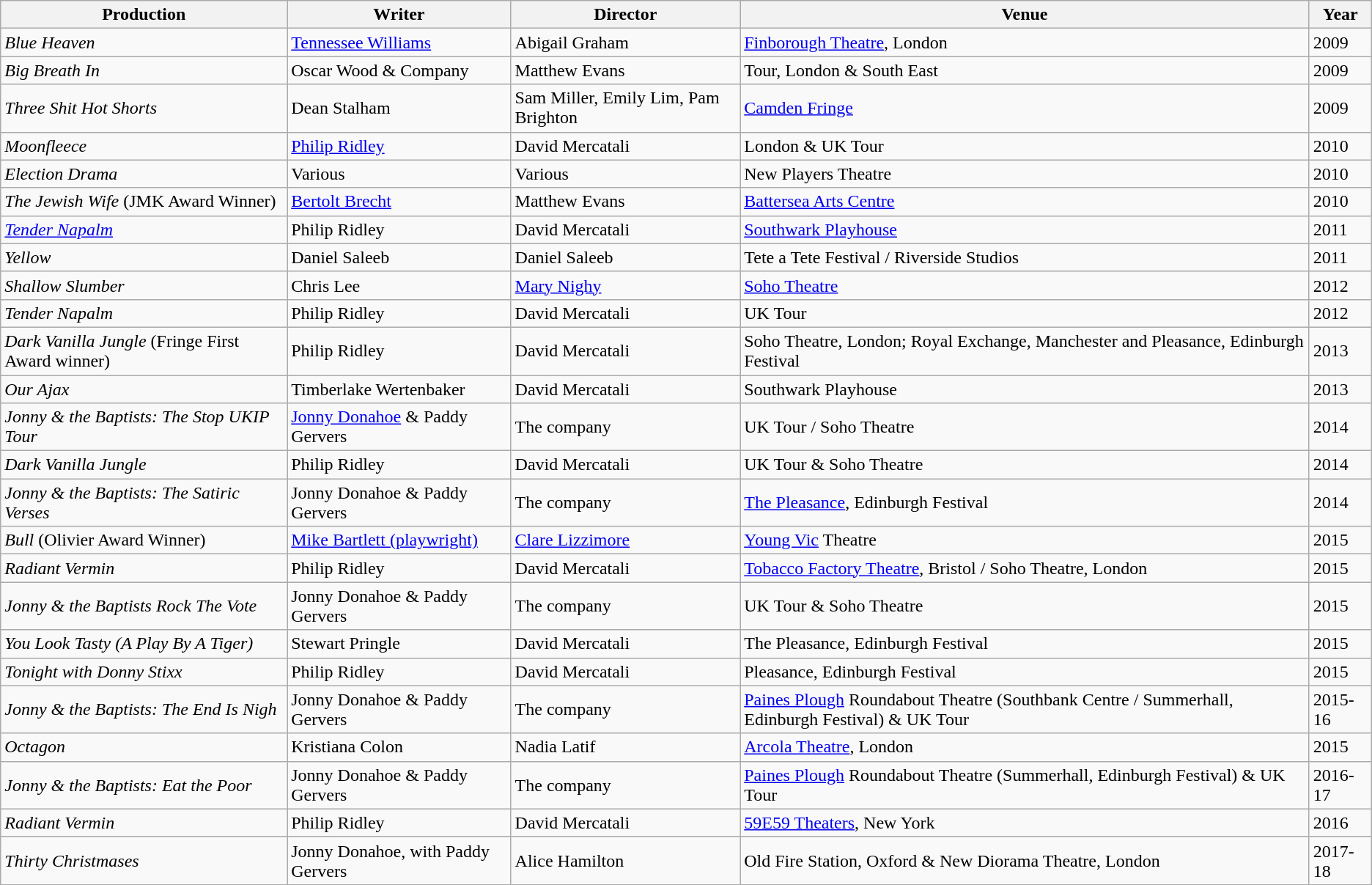<table class="wikitable">
<tr>
<th>Production</th>
<th>Writer</th>
<th>Director</th>
<th>Venue</th>
<th>Year</th>
</tr>
<tr>
<td><em>Blue Heaven</em></td>
<td><a href='#'>Tennessee Williams</a></td>
<td>Abigail Graham</td>
<td><a href='#'>Finborough Theatre</a>, London</td>
<td>2009</td>
</tr>
<tr>
<td><em>Big Breath In</em></td>
<td>Oscar Wood & Company</td>
<td>Matthew Evans</td>
<td>Tour, London & South East</td>
<td>2009</td>
</tr>
<tr>
<td><em>Three Shit Hot Shorts</em></td>
<td>Dean Stalham</td>
<td>Sam Miller, Emily Lim, Pam Brighton</td>
<td><a href='#'>Camden Fringe</a></td>
<td>2009</td>
</tr>
<tr>
<td><em>Moonfleece</em></td>
<td><a href='#'>Philip Ridley</a></td>
<td>David Mercatali</td>
<td>London & UK Tour</td>
<td>2010</td>
</tr>
<tr>
<td><em>Election Drama</em></td>
<td>Various</td>
<td>Various</td>
<td>New Players Theatre</td>
<td>2010</td>
</tr>
<tr>
<td><em>The Jewish Wife </em>(JMK Award Winner)</td>
<td><a href='#'>Bertolt Brecht</a></td>
<td>Matthew Evans</td>
<td><a href='#'>Battersea Arts Centre</a></td>
<td>2010</td>
</tr>
<tr>
<td><em><a href='#'>Tender Napalm</a></em></td>
<td>Philip Ridley</td>
<td>David Mercatali</td>
<td><a href='#'>Southwark Playhouse</a></td>
<td>2011</td>
</tr>
<tr>
<td><em>Yellow</em></td>
<td>Daniel Saleeb</td>
<td>Daniel Saleeb</td>
<td>Tete a Tete Festival / Riverside Studios</td>
<td>2011</td>
</tr>
<tr>
<td><em>Shallow Slumber</em></td>
<td>Chris Lee</td>
<td><a href='#'>Mary Nighy</a></td>
<td><a href='#'>Soho Theatre</a></td>
<td>2012</td>
</tr>
<tr>
<td><em>Tender Napalm</em></td>
<td>Philip Ridley</td>
<td>David Mercatali</td>
<td>UK Tour</td>
<td>2012</td>
</tr>
<tr>
<td><em>Dark Vanilla Jungle</em> (Fringe First Award winner)</td>
<td>Philip Ridley</td>
<td>David Mercatali</td>
<td>Soho Theatre, London; Royal Exchange, Manchester and Pleasance, Edinburgh Festival</td>
<td>2013</td>
</tr>
<tr>
<td><em>Our Ajax</em></td>
<td>Timberlake Wertenbaker</td>
<td>David Mercatali</td>
<td>Southwark Playhouse</td>
<td>2013</td>
</tr>
<tr>
<td><em>Jonny & the Baptists: The Stop UKIP Tour</em></td>
<td><a href='#'>Jonny Donahoe</a> & Paddy Gervers</td>
<td>The company</td>
<td>UK Tour / Soho Theatre </td>
<td>2014</td>
</tr>
<tr>
<td><em>Dark Vanilla Jungle</em></td>
<td>Philip Ridley</td>
<td>David Mercatali</td>
<td>UK Tour & Soho Theatre </td>
<td>2014</td>
</tr>
<tr>
<td><em>Jonny & the Baptists: The Satiric Verses</em></td>
<td>Jonny Donahoe & Paddy Gervers</td>
<td>The company</td>
<td><a href='#'>The Pleasance</a>, Edinburgh Festival </td>
<td>2014</td>
</tr>
<tr>
<td><em>Bull</em> (Olivier Award Winner)</td>
<td><a href='#'>Mike Bartlett (playwright)</a></td>
<td><a href='#'>Clare Lizzimore</a></td>
<td><a href='#'>Young Vic</a> Theatre </td>
<td>2015</td>
</tr>
<tr>
<td><em>Radiant Vermin</em></td>
<td>Philip Ridley</td>
<td>David Mercatali</td>
<td><a href='#'>Tobacco Factory Theatre</a>, Bristol / Soho Theatre, London </td>
<td>2015</td>
</tr>
<tr>
<td><em>Jonny & the Baptists Rock The Vote</em></td>
<td>Jonny Donahoe & Paddy Gervers</td>
<td>The company</td>
<td>UK Tour & Soho Theatre </td>
<td>2015</td>
</tr>
<tr>
<td><em>You Look Tasty (A Play By A Tiger)</em></td>
<td>Stewart Pringle</td>
<td>David Mercatali</td>
<td>The Pleasance, Edinburgh Festival </td>
<td>2015</td>
</tr>
<tr>
<td><em>Tonight with Donny Stixx</em></td>
<td>Philip Ridley</td>
<td>David Mercatali</td>
<td>Pleasance, Edinburgh Festival </td>
<td>2015</td>
</tr>
<tr>
<td><em>Jonny & the Baptists: The End Is Nigh</em></td>
<td>Jonny Donahoe & Paddy Gervers</td>
<td>The company</td>
<td><a href='#'>Paines Plough</a> Roundabout Theatre (Southbank Centre / Summerhall, Edinburgh Festival) & UK Tour </td>
<td>2015-16</td>
</tr>
<tr>
<td><em>Octagon</em></td>
<td>Kristiana Colon</td>
<td>Nadia Latif</td>
<td><a href='#'>Arcola Theatre</a>, London </td>
<td>2015</td>
</tr>
<tr>
<td><em>Jonny & the Baptists: Eat the Poor</em></td>
<td>Jonny Donahoe & Paddy Gervers</td>
<td>The company</td>
<td><a href='#'>Paines Plough</a> Roundabout Theatre (Summerhall, Edinburgh Festival) & UK Tour </td>
<td>2016-17</td>
</tr>
<tr>
<td><em>Radiant Vermin</em></td>
<td>Philip Ridley</td>
<td>David Mercatali</td>
<td><a href='#'>59E59 Theaters</a>, New York</td>
<td>2016</td>
</tr>
<tr>
<td><em>Thirty Christmases</em></td>
<td>Jonny Donahoe, with Paddy Gervers</td>
<td>Alice Hamilton</td>
<td>Old Fire Station, Oxford & New Diorama Theatre, London </td>
<td>2017-18</td>
</tr>
</table>
